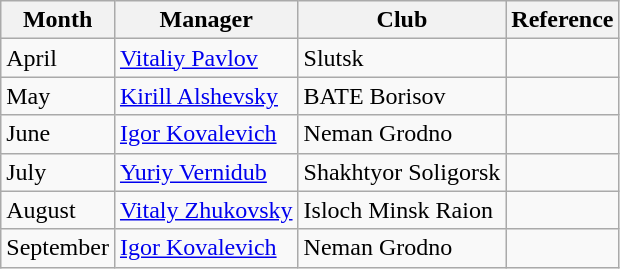<table class="wikitable">
<tr>
<th>Month</th>
<th>Manager</th>
<th>Club</th>
<th>Reference</th>
</tr>
<tr>
<td>April</td>
<td> <a href='#'>Vitaliy Pavlov</a></td>
<td>Slutsk</td>
<td align=center></td>
</tr>
<tr>
<td>May</td>
<td> <a href='#'>Kirill Alshevsky</a></td>
<td>BATE Borisov</td>
<td align=center></td>
</tr>
<tr>
<td>June</td>
<td> <a href='#'>Igor Kovalevich</a></td>
<td>Neman Grodno</td>
<td align=center></td>
</tr>
<tr>
<td>July</td>
<td> <a href='#'>Yuriy Vernidub</a></td>
<td>Shakhtyor Soligorsk</td>
<td align=center></td>
</tr>
<tr>
<td>August</td>
<td> <a href='#'>Vitaly Zhukovsky</a></td>
<td>Isloch Minsk Raion</td>
<td align=center></td>
</tr>
<tr>
<td>September</td>
<td> <a href='#'>Igor Kovalevich</a></td>
<td>Neman Grodno</td>
<td align=center></td>
</tr>
</table>
